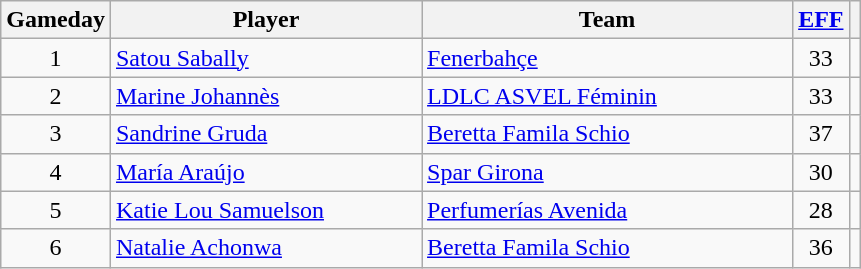<table class="wikitable sortable" style="text-align: center;">
<tr>
<th>Gameday</th>
<th style="width:200px;">Player</th>
<th style="width:240px;">Team</th>
<th><a href='#'>EFF</a></th>
<th></th>
</tr>
<tr>
<td>1</td>
<td align=left> <a href='#'>Satou Sabally</a></td>
<td align=left> <a href='#'>Fenerbahçe</a></td>
<td>33</td>
<td></td>
</tr>
<tr>
<td>2</td>
<td align=left> <a href='#'>Marine Johannès</a></td>
<td align=left> <a href='#'>LDLC ASVEL Féminin</a></td>
<td>33</td>
<td></td>
</tr>
<tr>
<td>3</td>
<td align=left> <a href='#'>Sandrine Gruda</a></td>
<td align=left> <a href='#'>Beretta Famila Schio</a></td>
<td>37</td>
<td></td>
</tr>
<tr>
<td>4</td>
<td align=left> <a href='#'>María Araújo</a></td>
<td align=left> <a href='#'>Spar Girona</a></td>
<td>30</td>
<td></td>
</tr>
<tr>
<td>5</td>
<td align=left> <a href='#'>Katie Lou Samuelson</a></td>
<td align=left> <a href='#'>Perfumerías Avenida</a></td>
<td>28</td>
<td></td>
</tr>
<tr>
<td>6</td>
<td align=left> <a href='#'>Natalie Achonwa</a></td>
<td align=left> <a href='#'>Beretta Famila Schio</a></td>
<td>36</td>
<td></td>
</tr>
</table>
